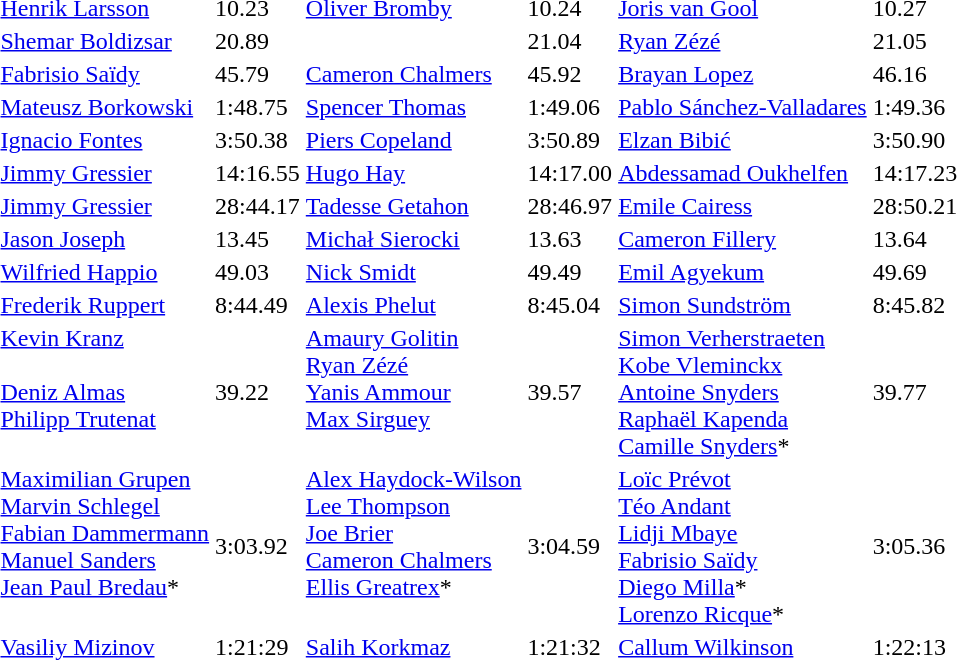<table>
<tr>
<td></td>
<td><a href='#'>Henrik Larsson</a><br></td>
<td>10.23</td>
<td><a href='#'>Oliver Bromby</a><br></td>
<td>10.24</td>
<td><a href='#'>Joris van Gool</a><br></td>
<td>10.27</td>
</tr>
<tr>
<td></td>
<td><a href='#'>Shemar Boldizsar</a><br></td>
<td>20.89</td>
<td><br></td>
<td>21.04</td>
<td><a href='#'>Ryan Zézé</a><br></td>
<td>21.05</td>
</tr>
<tr>
<td></td>
<td><a href='#'>Fabrisio Saïdy</a><br></td>
<td>45.79 </td>
<td><a href='#'>Cameron Chalmers</a><br></td>
<td>45.92 </td>
<td><a href='#'>Brayan Lopez</a><br></td>
<td>46.16 </td>
</tr>
<tr>
<td></td>
<td><a href='#'>Mateusz Borkowski</a><br></td>
<td>1:48.75</td>
<td><a href='#'>Spencer Thomas</a><br></td>
<td>1:49.06</td>
<td><a href='#'>Pablo Sánchez-Valladares</a><br></td>
<td>1:49.36</td>
</tr>
<tr>
<td></td>
<td><a href='#'>Ignacio Fontes</a><br></td>
<td>3:50.38</td>
<td><a href='#'>Piers Copeland</a><br></td>
<td>3:50.89</td>
<td><a href='#'>Elzan Bibić</a><br></td>
<td>3:50.90</td>
</tr>
<tr>
<td></td>
<td><a href='#'>Jimmy Gressier</a><br></td>
<td>14:16.55</td>
<td><a href='#'>Hugo Hay</a><br></td>
<td>14:17.00</td>
<td><a href='#'>Abdessamad Oukhelfen</a><br></td>
<td>14:17.23</td>
</tr>
<tr>
<td></td>
<td><a href='#'>Jimmy Gressier</a><br></td>
<td>28:44.17</td>
<td><a href='#'>Tadesse Getahon</a><br></td>
<td>28:46.97</td>
<td><a href='#'>Emile Cairess</a><br></td>
<td>28:50.21</td>
</tr>
<tr>
<td></td>
<td><a href='#'>Jason Joseph</a><br></td>
<td>13.45</td>
<td><a href='#'>Michał Sierocki</a><br></td>
<td>13.63 </td>
<td><a href='#'>Cameron Fillery</a><br></td>
<td>13.64</td>
</tr>
<tr>
<td></td>
<td><a href='#'>Wilfried Happio</a><br></td>
<td>49.03  </td>
<td><a href='#'>Nick Smidt</a><br></td>
<td>49.49 </td>
<td><a href='#'>Emil Agyekum</a><br></td>
<td>49.69 </td>
</tr>
<tr>
<td></td>
<td><a href='#'>Frederik Ruppert</a><br></td>
<td>8:44.49</td>
<td><a href='#'>Alexis Phelut</a><br></td>
<td>8:45.04</td>
<td><a href='#'>Simon Sundström</a><br></td>
<td>8:45.82</td>
</tr>
<tr>
<td></td>
<td valign="top"><a href='#'>Kevin Kranz</a><br><br><a href='#'>Deniz Almas</a><br><a href='#'>Philipp Trutenat</a><br></td>
<td>39.22</td>
<td valign="top"><a href='#'>Amaury Golitin</a><br><a href='#'>Ryan Zézé</a><br><a href='#'>Yanis Ammour</a><br><a href='#'>Max Sirguey</a><br></td>
<td>39.57</td>
<td><a href='#'>Simon Verherstraeten</a><br><a href='#'>Kobe Vleminckx</a><br><a href='#'>Antoine Snyders</a><br><a href='#'>Raphaël Kapenda</a><br><a href='#'>Camille Snyders</a>*<br></td>
<td>39.77</td>
</tr>
<tr>
<td></td>
<td valign="top"><a href='#'>Maximilian Grupen</a><br><a href='#'>Marvin Schlegel</a><br><a href='#'>Fabian Dammermann</a><br><a href='#'>Manuel Sanders</a><br><a href='#'>Jean Paul Bredau</a>*<br></td>
<td>3:03.92</td>
<td valign="top"><a href='#'>Alex Haydock-Wilson</a><br><a href='#'>Lee Thompson</a><br><a href='#'>Joe Brier</a><br><a href='#'>Cameron Chalmers</a><br><a href='#'>Ellis Greatrex</a>*<br></td>
<td>3:04.59</td>
<td><a href='#'>Loïc Prévot</a><br><a href='#'>Téo Andant</a><br><a href='#'>Lidji Mbaye</a><br><a href='#'>Fabrisio Saïdy</a><br><a href='#'>Diego Milla</a>*<br><a href='#'>Lorenzo Ricque</a>*<br></td>
<td>3:05.36</td>
</tr>
<tr>
<td></td>
<td><a href='#'>Vasiliy Mizinov</a><br></td>
<td>1:21:29 </td>
<td><a href='#'>Salih Korkmaz</a><br></td>
<td>1:21:32 </td>
<td><a href='#'>Callum Wilkinson</a><br></td>
<td>1:22:13</td>
</tr>
</table>
